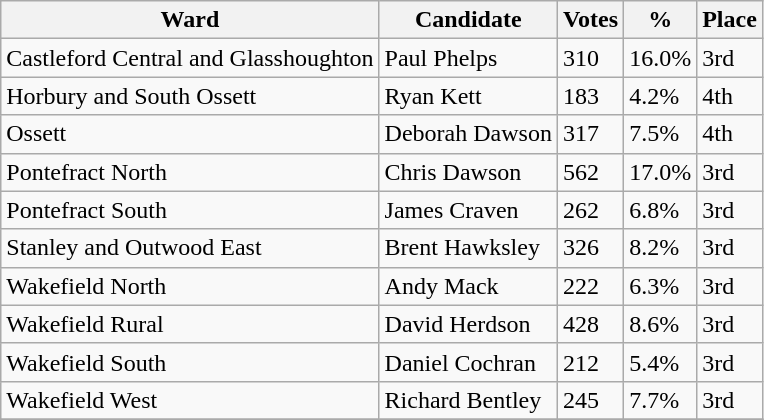<table class="wikitable">
<tr>
<th>Ward</th>
<th>Candidate</th>
<th>Votes</th>
<th>%</th>
<th>Place</th>
</tr>
<tr>
<td>Castleford Central and Glasshoughton</td>
<td>Paul Phelps</td>
<td>310</td>
<td>16.0%</td>
<td>3rd</td>
</tr>
<tr>
<td>Horbury and South Ossett</td>
<td>Ryan Kett</td>
<td>183</td>
<td>4.2%</td>
<td>4th</td>
</tr>
<tr>
<td>Ossett</td>
<td>Deborah Dawson</td>
<td>317</td>
<td>7.5%</td>
<td>4th</td>
</tr>
<tr>
<td>Pontefract North</td>
<td>Chris Dawson</td>
<td>562</td>
<td>17.0%</td>
<td>3rd</td>
</tr>
<tr>
<td>Pontefract South</td>
<td>James Craven</td>
<td>262</td>
<td>6.8%</td>
<td>3rd</td>
</tr>
<tr>
<td>Stanley and Outwood East</td>
<td>Brent Hawksley</td>
<td>326</td>
<td>8.2%</td>
<td>3rd</td>
</tr>
<tr>
<td>Wakefield North</td>
<td>Andy Mack</td>
<td>222</td>
<td>6.3%</td>
<td>3rd</td>
</tr>
<tr>
<td>Wakefield Rural</td>
<td>David Herdson</td>
<td>428</td>
<td>8.6%</td>
<td>3rd</td>
</tr>
<tr>
<td>Wakefield South</td>
<td>Daniel Cochran</td>
<td>212</td>
<td>5.4%</td>
<td>3rd</td>
</tr>
<tr>
<td>Wakefield West</td>
<td>Richard Bentley</td>
<td>245</td>
<td>7.7%</td>
<td>3rd</td>
</tr>
<tr>
</tr>
</table>
